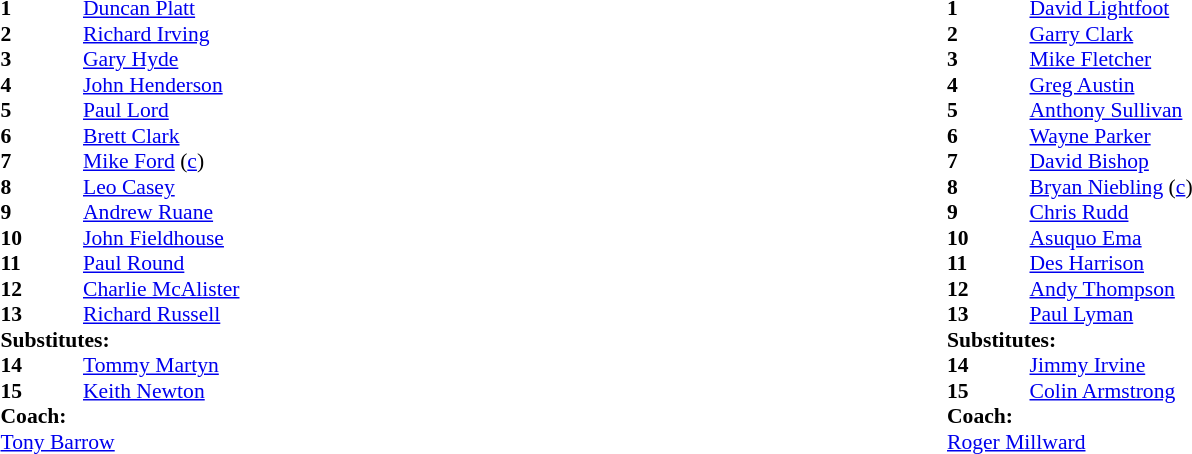<table width="100%">
<tr>
<td valign="top" width="50%"><br><table style="font-size: 90%" cellspacing="0" cellpadding="0">
<tr>
<th width="55"></th>
</tr>
<tr>
<td><strong>1</strong></td>
<td><a href='#'>Duncan Platt</a></td>
</tr>
<tr>
<td><strong>2</strong></td>
<td><a href='#'>Richard Irving</a></td>
</tr>
<tr>
<td><strong>3</strong></td>
<td><a href='#'>Gary Hyde</a></td>
</tr>
<tr>
<td><strong>4</strong></td>
<td><a href='#'>John Henderson</a></td>
</tr>
<tr>
<td><strong>5</strong></td>
<td><a href='#'>Paul Lord</a></td>
</tr>
<tr>
<td><strong>6</strong></td>
<td><a href='#'>Brett Clark</a></td>
</tr>
<tr>
<td><strong>7</strong></td>
<td><a href='#'>Mike Ford</a> (<a href='#'>c</a>)</td>
</tr>
<tr>
<td><strong>8</strong></td>
<td><a href='#'>Leo Casey</a></td>
</tr>
<tr>
<td><strong>9</strong></td>
<td><a href='#'>Andrew Ruane</a></td>
</tr>
<tr>
<td><strong>10</strong></td>
<td><a href='#'>John Fieldhouse</a></td>
</tr>
<tr>
<td><strong>11</strong></td>
<td><a href='#'>Paul Round</a></td>
</tr>
<tr>
<td><strong>12</strong></td>
<td><a href='#'>Charlie McAlister</a></td>
</tr>
<tr>
<td><strong>13</strong></td>
<td><a href='#'>Richard Russell</a></td>
</tr>
<tr>
<td colspan=3><strong>Substitutes:</strong></td>
</tr>
<tr>
<td><strong>14</strong></td>
<td><a href='#'>Tommy Martyn</a></td>
</tr>
<tr>
<td><strong>15</strong></td>
<td><a href='#'>Keith Newton</a></td>
</tr>
<tr>
<td colspan=3><strong>Coach:</strong></td>
</tr>
<tr>
<td colspan="4"><a href='#'>Tony Barrow</a></td>
</tr>
</table>
</td>
<td valign="top" width="50%"><br><table style="font-size: 90%" cellspacing="0" cellpadding="0">
<tr>
<th width="55"></th>
</tr>
<tr>
<td><strong>1</strong></td>
<td><a href='#'>David Lightfoot</a></td>
</tr>
<tr>
<td><strong>2</strong></td>
<td><a href='#'>Garry Clark</a></td>
</tr>
<tr>
<td><strong>3</strong></td>
<td><a href='#'>Mike Fletcher</a></td>
</tr>
<tr>
<td><strong>4</strong></td>
<td><a href='#'>Greg Austin</a></td>
</tr>
<tr>
<td><strong>5</strong></td>
<td><a href='#'>Anthony Sullivan</a></td>
</tr>
<tr>
<td><strong>6</strong></td>
<td><a href='#'>Wayne Parker</a></td>
</tr>
<tr>
<td><strong>7</strong></td>
<td><a href='#'>David Bishop</a></td>
</tr>
<tr>
<td><strong>8</strong></td>
<td><a href='#'>Bryan Niebling</a> (<a href='#'>c</a>)</td>
</tr>
<tr>
<td><strong>9</strong></td>
<td><a href='#'>Chris Rudd</a></td>
</tr>
<tr>
<td><strong>10</strong></td>
<td><a href='#'>Asuquo Ema</a></td>
</tr>
<tr>
<td><strong>11</strong></td>
<td><a href='#'>Des Harrison</a></td>
</tr>
<tr>
<td><strong>12</strong></td>
<td><a href='#'>Andy Thompson</a></td>
</tr>
<tr>
<td><strong>13</strong></td>
<td><a href='#'>Paul Lyman</a></td>
</tr>
<tr>
<td colspan=3><strong>Substitutes:</strong></td>
</tr>
<tr>
<td><strong>14</strong></td>
<td><a href='#'>Jimmy Irvine</a></td>
</tr>
<tr>
<td><strong>15</strong></td>
<td><a href='#'>Colin Armstrong</a></td>
</tr>
<tr>
<td colspan=3><strong>Coach:</strong></td>
</tr>
<tr>
<td colspan="4"><a href='#'>Roger Millward</a></td>
</tr>
</table>
</td>
</tr>
</table>
